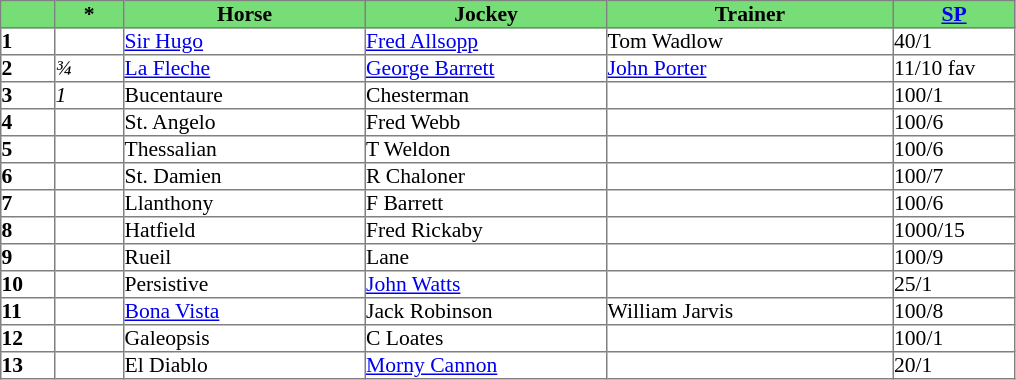<table border="1" cellpadding="0" style="border-collapse: collapse; font-size:90%">
<tr style="background:#7d7; text-align:center;">
<td style="width:35px;"></td>
<td style="width:45px;"><strong>*</strong></td>
<td style="width:160px;"><strong>Horse</strong></td>
<td style="width:160px;"><strong>Jockey</strong></td>
<td style="width:190px;"><strong>Trainer</strong></td>
<td style="width:80px;"><strong><a href='#'>SP</a></strong></td>
</tr>
<tr>
<td><strong>1</strong></td>
<td></td>
<td><a href='#'>Sir Hugo</a></td>
<td><a href='#'>Fred Allsopp</a></td>
<td>Tom Wadlow</td>
<td>40/1</td>
</tr>
<tr>
<td><strong>2</strong></td>
<td><em>¾</em></td>
<td><a href='#'>La Fleche</a></td>
<td><a href='#'>George Barrett</a></td>
<td><a href='#'>John Porter</a></td>
<td>11/10 fav</td>
</tr>
<tr>
<td><strong>3</strong></td>
<td><em>1</em></td>
<td>Bucentaure</td>
<td>Chesterman</td>
<td></td>
<td>100/1</td>
</tr>
<tr>
<td><strong>4</strong></td>
<td></td>
<td>St. Angelo</td>
<td>Fred Webb</td>
<td></td>
<td>100/6</td>
</tr>
<tr>
<td><strong>5</strong></td>
<td></td>
<td>Thessalian</td>
<td>T Weldon</td>
<td></td>
<td>100/6</td>
</tr>
<tr>
<td><strong>6</strong></td>
<td></td>
<td>St. Damien</td>
<td>R Chaloner</td>
<td></td>
<td>100/7</td>
</tr>
<tr>
<td><strong>7</strong></td>
<td></td>
<td>Llanthony</td>
<td>F Barrett</td>
<td></td>
<td>100/6</td>
</tr>
<tr>
<td><strong>8</strong></td>
<td></td>
<td>Hatfield</td>
<td>Fred Rickaby</td>
<td></td>
<td>1000/15</td>
</tr>
<tr>
<td><strong>9</strong></td>
<td></td>
<td>Rueil</td>
<td>Lane</td>
<td></td>
<td>100/9</td>
</tr>
<tr>
<td><strong>10</strong></td>
<td></td>
<td>Persistive</td>
<td><a href='#'>John Watts</a></td>
<td></td>
<td>25/1</td>
</tr>
<tr>
<td><strong>11</strong></td>
<td></td>
<td><a href='#'>Bona Vista</a></td>
<td>Jack Robinson</td>
<td>William Jarvis</td>
<td>100/8</td>
</tr>
<tr>
<td><strong>12</strong></td>
<td></td>
<td>Galeopsis</td>
<td>C Loates</td>
<td></td>
<td>100/1</td>
</tr>
<tr>
<td><strong>13</strong></td>
<td></td>
<td>El Diablo</td>
<td><a href='#'>Morny Cannon</a></td>
<td></td>
<td>20/1</td>
</tr>
</table>
